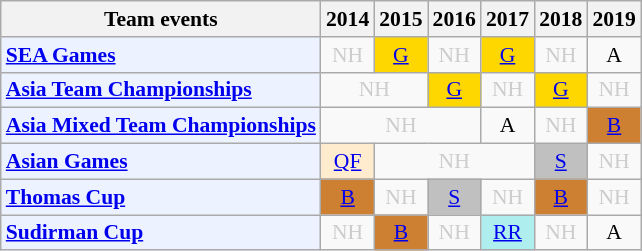<table class="wikitable" style="font-size: 90%; text-align:center">
<tr>
<th>Team events</th>
<th>2014</th>
<th>2015</th>
<th>2016</th>
<th>2017</th>
<th>2018</th>
<th>2019</th>
</tr>
<tr>
<td bgcolor="#ECF2FF"; align="left"><strong><a href='#'>SEA Games</a></strong></td>
<td style=color:#ccc>NH</td>
<td bgcolor=gold><a href='#'>G</a></td>
<td style=color:#ccc>NH</td>
<td bgcolor=gold><a href='#'>G</a></td>
<td style=color:#ccc>NH</td>
<td>A</td>
</tr>
<tr>
<td bgcolor="#ECF2FF"; align="left"><strong><a href='#'>Asia Team Championships</a></strong></td>
<td colspan="2" style=color:#ccc>NH</td>
<td bgcolor=gold><a href='#'>G</a></td>
<td style=color:#ccc>NH</td>
<td bgcolor=gold><a href='#'>G</a></td>
<td style=color:#ccc>NH</td>
</tr>
<tr>
<td bgcolor="#ECF2FF"; align="left"><strong><a href='#'>Asia Mixed Team Championships</a></strong></td>
<td colspan="3" style=color:#ccc>NH</td>
<td>A</td>
<td style=color:#ccc>NH</td>
<td bgcolor=CD7F32><a href='#'>B</a></td>
</tr>
<tr>
<td bgcolor="#ECF2FF"; align="left"><strong><a href='#'>Asian Games</a></strong></td>
<td bgcolor=FFEBCD><a href='#'>QF</a></td>
<td colspan="3" style=color:#ccc>NH</td>
<td bgcolor=silver><a href='#'>S</a></td>
<td style=color:#ccc>NH</td>
</tr>
<tr>
<td bgcolor="#ECF2FF"; align="left"><strong><a href='#'>Thomas Cup</a></strong></td>
<td bgcolor=CD7F32><a href='#'>B</a></td>
<td style=color:#ccc>NH</td>
<td bgcolor=silver><a href='#'>S</a></td>
<td style=color:#ccc>NH</td>
<td bgcolor=CD7F32><a href='#'>B</a></td>
<td style=color:#ccc>NH</td>
</tr>
<tr>
<td bgcolor="#ECF2FF"; align="left"><strong><a href='#'>Sudirman Cup</a></strong></td>
<td style=color:#ccc>NH</td>
<td bgcolor=CD7F32><a href='#'>B</a></td>
<td style=color:#ccc>NH</td>
<td bgcolor=AFEEEE><a href='#'>RR</a></td>
<td style=color:#ccc>NH</td>
<td>A</td>
</tr>
</table>
